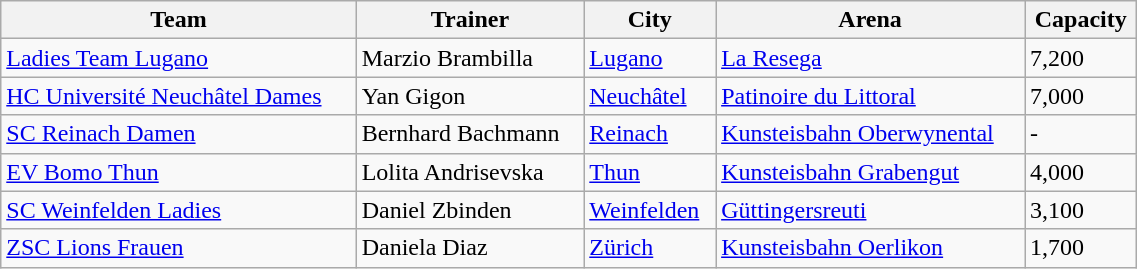<table class="wikitable" style="text-align:left" width=60%>
<tr>
<th>Team</th>
<th>Trainer</th>
<th>City</th>
<th>Arena</th>
<th>Capacity</th>
</tr>
<tr>
<td><a href='#'>Ladies Team Lugano</a></td>
<td>Marzio Brambilla</td>
<td><a href='#'>Lugano</a></td>
<td><a href='#'>La Resega</a></td>
<td>7,200</td>
</tr>
<tr>
<td><a href='#'>HC Université Neuchâtel Dames</a></td>
<td>Yan Gigon</td>
<td><a href='#'>Neuchâtel</a></td>
<td><a href='#'>Patinoire du Littoral</a></td>
<td>7,000</td>
</tr>
<tr>
<td><a href='#'>SC Reinach Damen</a></td>
<td>Bernhard Bachmann</td>
<td><a href='#'>Reinach</a></td>
<td><a href='#'>Kunsteisbahn Oberwynental</a></td>
<td>-</td>
</tr>
<tr>
<td><a href='#'>EV Bomo Thun</a></td>
<td>Lolita Andrisevska</td>
<td><a href='#'>Thun</a></td>
<td><a href='#'>Kunsteisbahn Grabengut</a></td>
<td>4,000</td>
</tr>
<tr>
<td><a href='#'>SC Weinfelden Ladies</a></td>
<td>Daniel Zbinden</td>
<td><a href='#'>Weinfelden</a></td>
<td><a href='#'>Güttingersreuti</a></td>
<td>3,100</td>
</tr>
<tr>
<td><a href='#'>ZSC Lions Frauen</a></td>
<td>Daniela Diaz</td>
<td><a href='#'>Zürich</a></td>
<td><a href='#'>Kunsteisbahn Oerlikon</a></td>
<td>1,700</td>
</tr>
</table>
